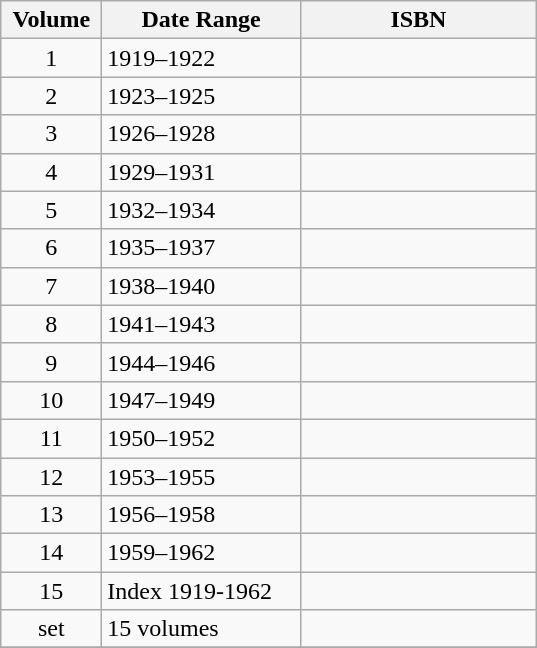<table class="wikitable">
<tr>
<th width="60">Volume</th>
<th width="125">Date Range</th>
<th width="150">ISBN</th>
</tr>
<tr>
<td align=center>1</td>
<td>1919–1922</td>
<td></td>
</tr>
<tr>
<td align=center>2</td>
<td>1923–1925</td>
<td></td>
</tr>
<tr>
<td align=center>3</td>
<td>1926–1928</td>
<td></td>
</tr>
<tr>
<td align=center>4</td>
<td>1929–1931</td>
<td></td>
</tr>
<tr>
<td align=center>5</td>
<td>1932–1934</td>
<td></td>
</tr>
<tr>
<td align=center>6</td>
<td>1935–1937</td>
<td></td>
</tr>
<tr>
<td align=center>7</td>
<td>1938–1940</td>
<td></td>
</tr>
<tr>
<td align=center>8</td>
<td>1941–1943</td>
<td></td>
</tr>
<tr>
<td align=center>9</td>
<td>1944–1946</td>
<td></td>
</tr>
<tr>
<td align=center>10</td>
<td>1947–1949</td>
<td></td>
</tr>
<tr>
<td align=center>11</td>
<td>1950–1952</td>
<td></td>
</tr>
<tr>
<td align=center>12</td>
<td>1953–1955</td>
<td></td>
</tr>
<tr>
<td align=center>13</td>
<td>1956–1958</td>
<td></td>
</tr>
<tr>
<td align=center>14</td>
<td>1959–1962</td>
<td></td>
</tr>
<tr>
<td align=center>15</td>
<td>Index 1919-1962</td>
<td></td>
</tr>
<tr>
<td align=center>set</td>
<td>15 volumes</td>
<td></td>
</tr>
<tr>
</tr>
</table>
